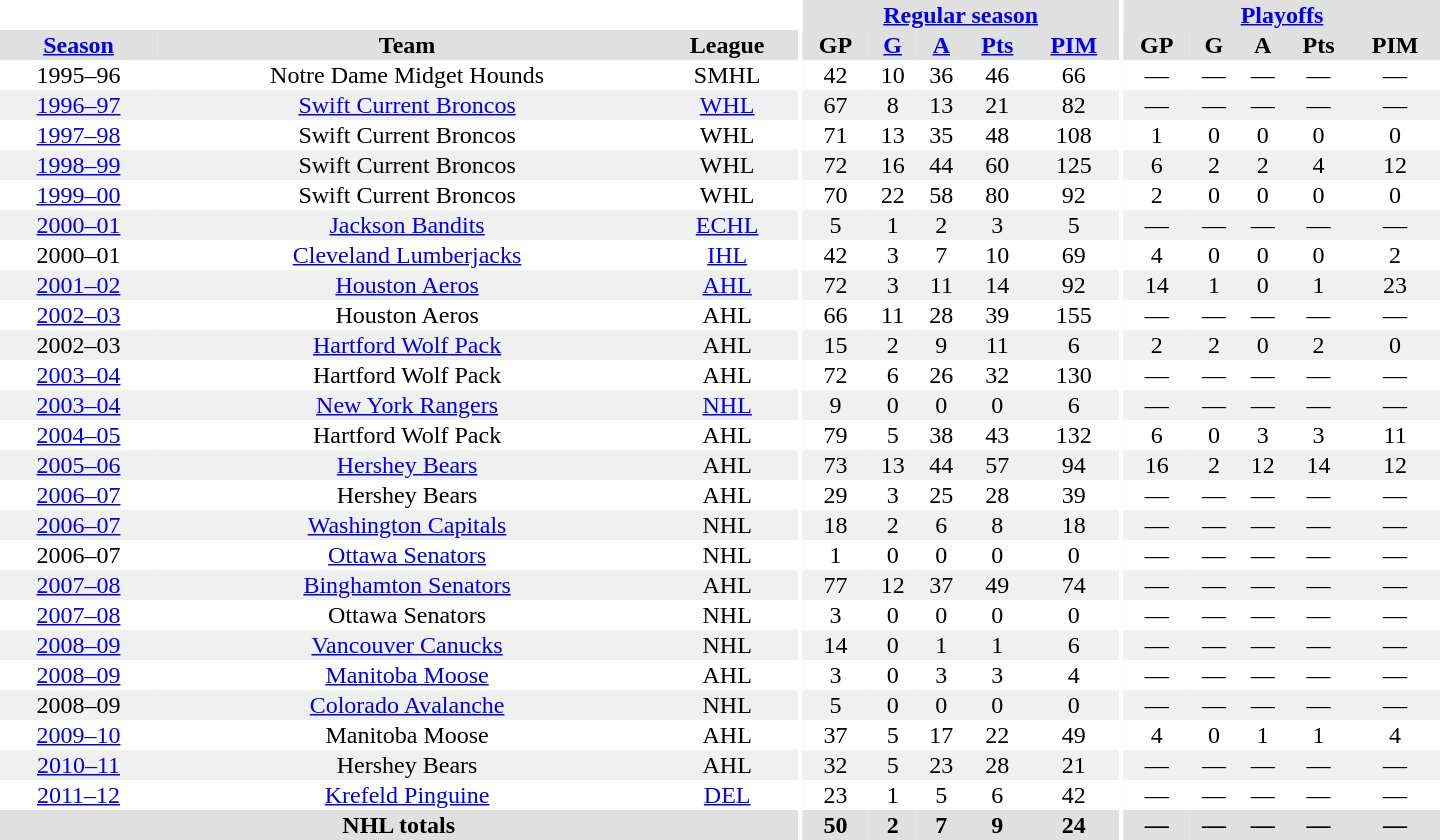<table border="0" cellpadding="1" cellspacing="0" style="text-align:center; width:60em">
<tr bgcolor="#e0e0e0">
<th colspan="3"  bgcolor="#ffffff"></th>
<th rowspan="99" bgcolor="#ffffff"></th>
<th colspan="5"><a href='#'>Regular season</a></th>
<th rowspan="99" bgcolor="#ffffff"></th>
<th colspan="5"><a href='#'>Playoffs</a></th>
</tr>
<tr bgcolor="#e0e0e0">
<th><a href='#'>Season</a></th>
<th>Team</th>
<th>League</th>
<th>GP</th>
<th><a href='#'>G</a></th>
<th><a href='#'>A</a></th>
<th><a href='#'>Pts</a></th>
<th><a href='#'>PIM</a></th>
<th>GP</th>
<th>G</th>
<th>A</th>
<th>Pts</th>
<th>PIM</th>
</tr>
<tr ALIGN="center">
<td ALIGN="center">1995–96</td>
<td ALIGN="center">Notre Dame Midget Hounds</td>
<td ALIGN="center">SMHL</td>
<td ALIGN="center">42</td>
<td ALIGN="center">10</td>
<td ALIGN="center">36</td>
<td ALIGN="center">46</td>
<td ALIGN="center">66</td>
<td ALIGN="center">—</td>
<td ALIGN="center">—</td>
<td ALIGN="center">—</td>
<td ALIGN="center">—</td>
<td ALIGN="center">—</td>
</tr>
<tr ALIGN="center" bgcolor="#f0f0f0">
<td ALIGN="center"><a href='#'>1996–97</a></td>
<td ALIGN="center"><a href='#'>Swift Current Broncos</a></td>
<td ALIGN="center"><a href='#'>WHL</a></td>
<td ALIGN="center">67</td>
<td ALIGN="center">8</td>
<td ALIGN="center">13</td>
<td ALIGN="center">21</td>
<td ALIGN="center">82</td>
<td ALIGN="center">—</td>
<td ALIGN="center">—</td>
<td ALIGN="center">—</td>
<td ALIGN="center">—</td>
<td ALIGN="center">—</td>
</tr>
<tr ALIGN="center">
<td ALIGN="center"><a href='#'>1997–98</a></td>
<td ALIGN="center">Swift Current Broncos</td>
<td ALIGN="center">WHL</td>
<td ALIGN="center">71</td>
<td ALIGN="center">13</td>
<td ALIGN="center">35</td>
<td ALIGN="center">48</td>
<td ALIGN="center">108</td>
<td ALIGN="center">1</td>
<td ALIGN="center">0</td>
<td ALIGN="center">0</td>
<td ALIGN="center">0</td>
<td ALIGN="center">0</td>
</tr>
<tr ALIGN="center" bgcolor="#f0f0f0">
<td ALIGN="center"><a href='#'>1998–99</a></td>
<td ALIGN="center">Swift Current Broncos</td>
<td ALIGN="center">WHL</td>
<td ALIGN="center">72</td>
<td ALIGN="center">16</td>
<td ALIGN="center">44</td>
<td ALIGN="center">60</td>
<td ALIGN="center">125</td>
<td ALIGN="center">6</td>
<td ALIGN="center">2</td>
<td ALIGN="center">2</td>
<td ALIGN="center">4</td>
<td ALIGN="center">12</td>
</tr>
<tr ALIGN="center">
<td ALIGN="center"><a href='#'>1999–00</a></td>
<td ALIGN="center">Swift Current Broncos</td>
<td ALIGN="center">WHL</td>
<td ALIGN="center">70</td>
<td ALIGN="center">22</td>
<td ALIGN="center">58</td>
<td ALIGN="center">80</td>
<td ALIGN="center">92</td>
<td ALIGN="center">2</td>
<td ALIGN="center">0</td>
<td ALIGN="center">0</td>
<td ALIGN="center">0</td>
<td ALIGN="center">0</td>
</tr>
<tr ALIGN="center" bgcolor="#f0f0f0">
<td ALIGN="center"><a href='#'>2000–01</a></td>
<td ALIGN="center"><a href='#'>Jackson Bandits</a></td>
<td ALIGN="center"><a href='#'>ECHL</a></td>
<td ALIGN="center">5</td>
<td ALIGN="center">1</td>
<td ALIGN="center">2</td>
<td ALIGN="center">3</td>
<td ALIGN="center">5</td>
<td ALIGN="center">—</td>
<td ALIGN="center">—</td>
<td ALIGN="center">—</td>
<td ALIGN="center">—</td>
<td ALIGN="center">—</td>
</tr>
<tr ALIGN="center">
<td ALIGN="center">2000–01</td>
<td ALIGN="center"><a href='#'>Cleveland Lumberjacks</a></td>
<td ALIGN="center"><a href='#'>IHL</a></td>
<td ALIGN="center">42</td>
<td ALIGN="center">3</td>
<td ALIGN="center">7</td>
<td ALIGN="center">10</td>
<td ALIGN="center">69</td>
<td ALIGN="center">4</td>
<td ALIGN="center">0</td>
<td ALIGN="center">0</td>
<td ALIGN="center">0</td>
<td ALIGN="center">2</td>
</tr>
<tr ALIGN="center" bgcolor="#f0f0f0">
<td ALIGN="center"><a href='#'>2001–02</a></td>
<td ALIGN="center"><a href='#'>Houston Aeros</a></td>
<td ALIGN="center"><a href='#'>AHL</a></td>
<td ALIGN="center">72</td>
<td ALIGN="center">3</td>
<td ALIGN="center">11</td>
<td ALIGN="center">14</td>
<td ALIGN="center">92</td>
<td ALIGN="center">14</td>
<td ALIGN="center">1</td>
<td ALIGN="center">0</td>
<td ALIGN="center">1</td>
<td ALIGN="center">23</td>
</tr>
<tr ALIGN="center">
<td ALIGN="center"><a href='#'>2002–03</a></td>
<td ALIGN="center">Houston Aeros</td>
<td ALIGN="center">AHL</td>
<td ALIGN="center">66</td>
<td ALIGN="center">11</td>
<td ALIGN="center">28</td>
<td ALIGN="center">39</td>
<td ALIGN="center">155</td>
<td ALIGN="center">—</td>
<td ALIGN="center">—</td>
<td ALIGN="center">—</td>
<td ALIGN="center">—</td>
<td ALIGN="center">—</td>
</tr>
<tr ALIGN="center" bgcolor="#f0f0f0">
<td ALIGN="center">2002–03</td>
<td ALIGN="center"><a href='#'>Hartford Wolf Pack</a></td>
<td ALIGN="center">AHL</td>
<td ALIGN="center">15</td>
<td ALIGN="center">2</td>
<td ALIGN="center">9</td>
<td ALIGN="center">11</td>
<td ALIGN="center">6</td>
<td ALIGN="center">2</td>
<td ALIGN="center">2</td>
<td ALIGN="center">0</td>
<td ALIGN="center">2</td>
<td ALIGN="center">0</td>
</tr>
<tr ALIGN="center">
<td ALIGN="center"><a href='#'>2003–04</a></td>
<td ALIGN="center">Hartford Wolf Pack</td>
<td ALIGN="center">AHL</td>
<td ALIGN="center">72</td>
<td ALIGN="center">6</td>
<td ALIGN="center">26</td>
<td ALIGN="center">32</td>
<td ALIGN="center">130</td>
<td ALIGN="center">—</td>
<td ALIGN="center">—</td>
<td ALIGN="center">—</td>
<td ALIGN="center">—</td>
<td ALIGN="center">—</td>
</tr>
<tr ALIGN="center" bgcolor="#f0f0f0">
<td ALIGN="center"><a href='#'>2003–04</a></td>
<td ALIGN="center"><a href='#'>New York Rangers</a></td>
<td ALIGN="center"><a href='#'>NHL</a></td>
<td ALIGN="center">9</td>
<td ALIGN="center">0</td>
<td ALIGN="center">0</td>
<td ALIGN="center">0</td>
<td ALIGN="center">6</td>
<td ALIGN="center">—</td>
<td ALIGN="center">—</td>
<td ALIGN="center">—</td>
<td ALIGN="center">—</td>
<td ALIGN="center">—</td>
</tr>
<tr ALIGN="center">
<td ALIGN="center"><a href='#'>2004–05</a></td>
<td ALIGN="center">Hartford Wolf Pack</td>
<td ALIGN="center">AHL</td>
<td ALIGN="center">79</td>
<td ALIGN="center">5</td>
<td ALIGN="center">38</td>
<td ALIGN="center">43</td>
<td ALIGN="center">132</td>
<td ALIGN="center">6</td>
<td ALIGN="center">0</td>
<td ALIGN="center">3</td>
<td ALIGN="center">3</td>
<td ALIGN="center">11</td>
</tr>
<tr ALIGN="center" bgcolor="#f0f0f0">
<td ALIGN="center"><a href='#'>2005–06</a></td>
<td ALIGN="center"><a href='#'>Hershey Bears</a></td>
<td ALIGN="center">AHL</td>
<td ALIGN="center">73</td>
<td ALIGN="center">13</td>
<td ALIGN="center">44</td>
<td ALIGN="center">57</td>
<td ALIGN="center">94</td>
<td ALIGN="center">16</td>
<td ALIGN="center">2</td>
<td ALIGN="center">12</td>
<td ALIGN="center">14</td>
<td ALIGN="center">12</td>
</tr>
<tr ALIGN="center">
<td ALIGN="center"><a href='#'>2006–07</a></td>
<td ALIGN="center">Hershey Bears</td>
<td ALIGN="center">AHL</td>
<td ALIGN="center">29</td>
<td ALIGN="center">3</td>
<td ALIGN="center">25</td>
<td ALIGN="center">28</td>
<td ALIGN="center">39</td>
<td ALIGN="center">—</td>
<td ALIGN="center">—</td>
<td ALIGN="center">—</td>
<td ALIGN="center">—</td>
<td ALIGN="center">—</td>
</tr>
<tr ALIGN="center"  bgcolor="#f0f0f0">
<td ALIGN="center"><a href='#'>2006–07</a></td>
<td ALIGN="center"><a href='#'>Washington Capitals</a></td>
<td ALIGN="center">NHL</td>
<td ALIGN="center">18</td>
<td ALIGN="center">2</td>
<td ALIGN="center">6</td>
<td ALIGN="center">8</td>
<td ALIGN="center">18</td>
<td ALIGN="center">—</td>
<td ALIGN="center">—</td>
<td ALIGN="center">—</td>
<td ALIGN="center">—</td>
<td ALIGN="center">—</td>
</tr>
<tr ALIGN="center">
<td ALIGN="center">2006–07</td>
<td ALIGN="center"><a href='#'>Ottawa Senators</a></td>
<td ALIGN="center">NHL</td>
<td ALIGN="center">1</td>
<td ALIGN="center">0</td>
<td ALIGN="center">0</td>
<td ALIGN="center">0</td>
<td ALIGN="center">0</td>
<td ALIGN="center">—</td>
<td ALIGN="center">—</td>
<td ALIGN="center">—</td>
<td ALIGN="center">—</td>
<td ALIGN="center">—</td>
</tr>
<tr ALIGN="center" bgcolor="#f0f0f0">
<td ALIGN="center"><a href='#'>2007–08</a></td>
<td ALIGN="center"><a href='#'>Binghamton Senators</a></td>
<td ALIGN="center">AHL</td>
<td ALIGN="center">77</td>
<td ALIGN="center">12</td>
<td ALIGN="center">37</td>
<td ALIGN="center">49</td>
<td ALIGN="center">74</td>
<td ALIGN="center">—</td>
<td ALIGN="center">—</td>
<td ALIGN="center">—</td>
<td ALIGN="center">—</td>
<td ALIGN="center">—</td>
</tr>
<tr ALIGN="center">
<td ALIGN="center"><a href='#'>2007–08</a></td>
<td ALIGN="center">Ottawa Senators</td>
<td ALIGN="center">NHL</td>
<td ALIGN="center">3</td>
<td ALIGN="center">0</td>
<td ALIGN="center">0</td>
<td ALIGN="center">0</td>
<td ALIGN="center">0</td>
<td ALIGN="center">—</td>
<td ALIGN="center">—</td>
<td ALIGN="center">—</td>
<td ALIGN="center">—</td>
<td ALIGN="center">—</td>
</tr>
<tr ALIGN="center"  bgcolor="#f0f0f0">
<td ALIGN="center"><a href='#'>2008–09</a></td>
<td ALIGN="center"><a href='#'>Vancouver Canucks</a></td>
<td ALIGN="center">NHL</td>
<td ALIGN="center">14</td>
<td ALIGN="center">0</td>
<td ALIGN="center">1</td>
<td ALIGN="center">1</td>
<td ALIGN="center">6</td>
<td ALIGN="center">—</td>
<td ALIGN="center">—</td>
<td ALIGN="center">—</td>
<td ALIGN="center">—</td>
<td ALIGN="center">—</td>
</tr>
<tr ALIGN="center">
<td ALIGN="center"><a href='#'>2008–09</a></td>
<td ALIGN="center"><a href='#'>Manitoba Moose</a></td>
<td ALIGN="center">AHL</td>
<td ALIGN="center">3</td>
<td ALIGN="center">0</td>
<td ALIGN="center">3</td>
<td ALIGN="center">3</td>
<td ALIGN="center">4</td>
<td ALIGN="center">—</td>
<td ALIGN="center">—</td>
<td ALIGN="center">—</td>
<td ALIGN="center">—</td>
<td ALIGN="center">—</td>
</tr>
<tr ALIGN="center"  bgcolor="#f0f0f0">
<td ALIGN="center">2008–09</td>
<td ALIGN="center"><a href='#'>Colorado Avalanche</a></td>
<td ALIGN="center">NHL</td>
<td ALIGN="center">5</td>
<td ALIGN="center">0</td>
<td ALIGN="center">0</td>
<td ALIGN="center">0</td>
<td ALIGN="center">0</td>
<td ALIGN="center">—</td>
<td ALIGN="center">—</td>
<td ALIGN="center">—</td>
<td ALIGN="center">—</td>
<td ALIGN="center">—</td>
</tr>
<tr ALIGN="center">
<td ALIGN="center"><a href='#'>2009–10</a></td>
<td ALIGN="center">Manitoba Moose</td>
<td ALIGN="center">AHL</td>
<td ALIGN="center">37</td>
<td ALIGN="center">5</td>
<td ALIGN="center">17</td>
<td ALIGN="center">22</td>
<td ALIGN="center">49</td>
<td ALIGN="center">4</td>
<td ALIGN="center">0</td>
<td ALIGN="center">1</td>
<td ALIGN="center">1</td>
<td ALIGN="center">4</td>
</tr>
<tr ALIGN="center"  bgcolor="#f0f0f0">
<td ALIGN="center"><a href='#'>2010–11</a></td>
<td ALIGN="center">Hershey Bears</td>
<td ALIGN="center">AHL</td>
<td ALIGN="center">32</td>
<td ALIGN="center">5</td>
<td ALIGN="center">23</td>
<td ALIGN="center">28</td>
<td ALIGN="center">21</td>
<td ALIGN="center">—</td>
<td ALIGN="center">—</td>
<td ALIGN="center">—</td>
<td ALIGN="center">—</td>
<td ALIGN="center">—</td>
</tr>
<tr ALIGN="center">
<td ALIGN="center"><a href='#'>2011–12</a></td>
<td ALIGN="center"><a href='#'>Krefeld Pinguine</a></td>
<td ALIGN="center"><a href='#'>DEL</a></td>
<td ALIGN="center">23</td>
<td ALIGN="center">1</td>
<td ALIGN="center">5</td>
<td ALIGN="center">6</td>
<td ALIGN="center">42</td>
<td ALIGN="center">—</td>
<td ALIGN="center">—</td>
<td ALIGN="center">—</td>
<td ALIGN="center">—</td>
<td ALIGN="center">—</td>
</tr>
<tr ALIGN="center" bgcolor="#e0e0e0">
<th colspan="3">NHL totals</th>
<th ALIGN="center">50</th>
<th ALIGN="center">2</th>
<th ALIGN="center">7</th>
<th ALIGN="center">9</th>
<th ALIGN="center">24</th>
<th ALIGN="center">—</th>
<th ALIGN="center">—</th>
<th ALIGN="center">—</th>
<th ALIGN="center">—</th>
<th ALIGN="center">—</th>
</tr>
</table>
